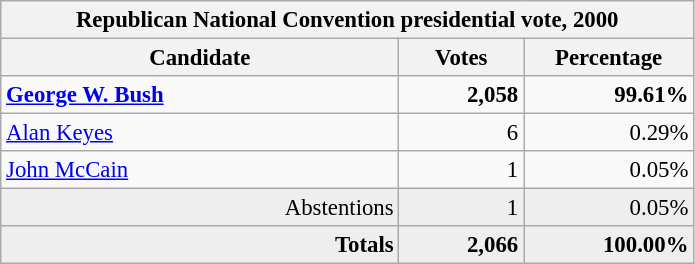<table class="wikitable" style="font-size:95%;">
<tr>
<th colspan="3">Republican National Convention presidential vote, 2000</th>
</tr>
<tr>
<th style="width: 17em">Candidate</th>
<th style="width: 5em">Votes</th>
<th style="width: 7em">Percentage</th>
</tr>
<tr>
<td><strong><a href='#'>George W. Bush</a></strong></td>
<td align="right"><strong>2,058</strong></td>
<td align="right"><strong>99.61%</strong></td>
</tr>
<tr>
<td><a href='#'>Alan Keyes</a></td>
<td align="right">6</td>
<td align="right">0.29%</td>
</tr>
<tr>
<td><a href='#'>John McCain</a></td>
<td align="right">1</td>
<td align="right">0.05%</td>
</tr>
<tr style="background:#EEEEEE;">
<td align="right">Abstentions</td>
<td align="right">1</td>
<td align="right">0.05%</td>
</tr>
<tr style="background:#EEEEEE;">
<td align="right"><strong>Totals</strong></td>
<td align="right"><strong>2,066</strong></td>
<td align="right"><strong>100.00%</strong></td>
</tr>
</table>
